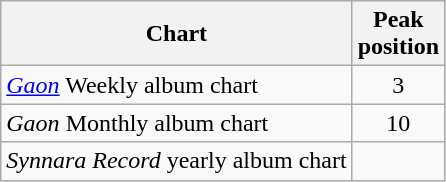<table class="wikitable sortable">
<tr>
<th>Chart</th>
<th>Peak<br>position</th>
</tr>
<tr>
<td><em><a href='#'>Gaon</a></em> Weekly album chart</td>
<td align="center">3</td>
</tr>
<tr>
<td><em>Gaon</em> Monthly album chart</td>
<td align="center">10</td>
</tr>
<tr>
<td><em>Synnara Record</em> yearly album chart</td>
<td></td>
</tr>
</table>
